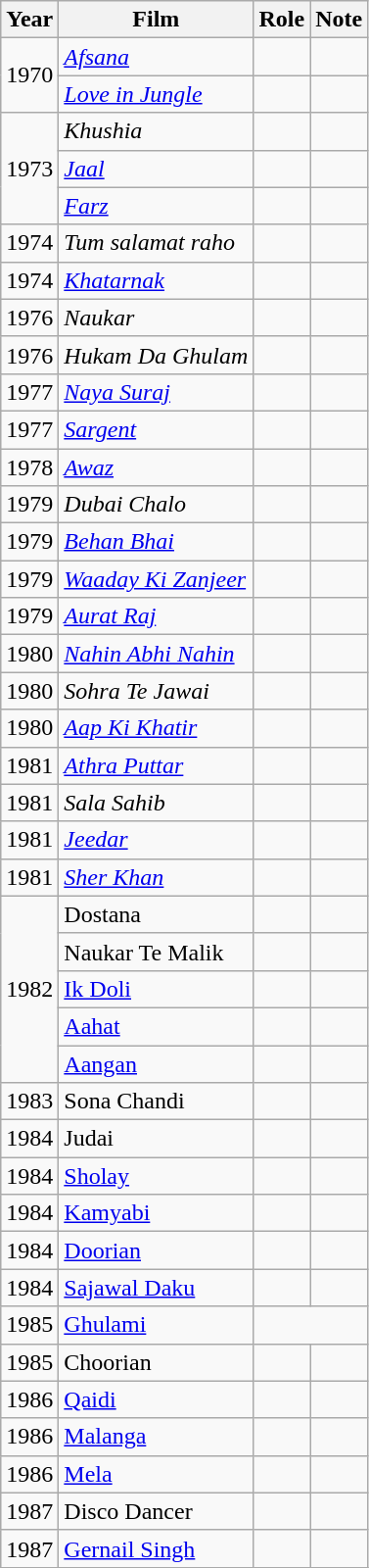<table class="wikitable">
<tr>
<th>Year</th>
<th>Film</th>
<th>Role</th>
<th>Note</th>
</tr>
<tr>
<td rowspan=2>1970</td>
<td><em><a href='#'>Afsana</a></em></td>
<td></td>
<td></td>
</tr>
<tr>
<td><em><a href='#'>Love in Jungle</a></em></td>
<td></td>
<td></td>
</tr>
<tr>
<td rowspan=3>1973</td>
<td><em>Khushia</em></td>
<td></td>
<td></td>
</tr>
<tr>
<td><em><a href='#'>Jaal</a></em></td>
<td></td>
<td></td>
</tr>
<tr>
<td><em><a href='#'>Farz</a></em></td>
<td></td>
<td></td>
</tr>
<tr>
<td>1974</td>
<td><em>Tum salamat raho</em></td>
<td></td>
<td></td>
</tr>
<tr>
<td>1974</td>
<td><em><a href='#'>Khatarnak</a></em></td>
<td></td>
<td></td>
</tr>
<tr>
<td>1976</td>
<td><em>Naukar</em></td>
<td></td>
<td></td>
</tr>
<tr>
<td>1976</td>
<td><em>Hukam Da Ghulam</em></td>
<td></td>
<td></td>
</tr>
<tr>
<td>1977</td>
<td><em><a href='#'>Naya Suraj</a></em></td>
<td></td>
<td></td>
</tr>
<tr>
<td>1977</td>
<td><em><a href='#'>Sargent</a></em></td>
<td></td>
<td></td>
</tr>
<tr>
<td>1978</td>
<td><em><a href='#'>Awaz</a></em></td>
<td></td>
<td></td>
</tr>
<tr>
<td>1979</td>
<td><em>Dubai Chalo</em></td>
<td></td>
<td></td>
</tr>
<tr>
<td>1979</td>
<td><em><a href='#'>Behan Bhai</a></em></td>
<td></td>
<td></td>
</tr>
<tr>
<td>1979</td>
<td><em><a href='#'>Waaday Ki Zanjeer</a></em></td>
<td></td>
<td></td>
</tr>
<tr>
<td>1979</td>
<td><em><a href='#'>Aurat Raj</a></em></td>
<td></td>
<td></td>
</tr>
<tr>
<td>1980</td>
<td><em><a href='#'>Nahin Abhi Nahin</a></em></td>
<td></td>
<td></td>
</tr>
<tr>
<td>1980</td>
<td><em>Sohra Te Jawai</em></td>
<td></td>
<td></td>
</tr>
<tr>
<td>1980</td>
<td><em><a href='#'>Aap Ki Khatir</a></em></td>
<td></td>
<td></td>
</tr>
<tr>
<td>1981</td>
<td><em><a href='#'>Athra Puttar</a></em></td>
<td></td>
<td></td>
</tr>
<tr>
<td>1981</td>
<td><em>Sala Sahib</em></td>
<td></td>
<td></td>
</tr>
<tr>
<td>1981</td>
<td><em><a href='#'>Jeedar</a></em></td>
<td></td>
<td></td>
</tr>
<tr>
<td>1981</td>
<td><em><a href='#'>Sher Khan</a></td>
<td></td>
<td></td>
</tr>
<tr>
<td rowspan="5">1982</td>
<td></em>Dostana<em></td>
<td></td>
<td></td>
</tr>
<tr>
<td></em>Naukar Te Malik<em></td>
<td></td>
<td></td>
</tr>
<tr>
<td></em><a href='#'>Ik Doli</a><em></td>
<td></td>
<td></td>
</tr>
<tr>
<td></em><a href='#'>Aahat</a><em></td>
<td></td>
<td></td>
</tr>
<tr>
<td></em><a href='#'>Aangan</a><em></td>
<td></td>
<td></td>
</tr>
<tr>
<td>1983</td>
<td></em>Sona Chandi<em></td>
<td></td>
<td></td>
</tr>
<tr>
<td>1984</td>
<td></em>Judai<em></td>
<td></td>
<td></td>
</tr>
<tr>
<td>1984</td>
<td></em><a href='#'>Sholay</a><em></td>
<td></td>
<td></td>
</tr>
<tr>
<td>1984</td>
<td></em><a href='#'>Kamyabi</a><em></td>
<td></td>
<td></td>
</tr>
<tr>
<td>1984</td>
<td></em><a href='#'>Doorian</a><em></td>
<td></td>
<td></td>
</tr>
<tr>
<td>1984</td>
<td></em><a href='#'>Sajawal Daku</a><em></td>
<td></td>
<td></td>
</tr>
<tr>
<td>1985</td>
<td></em><a href='#'>Ghulami</a><em></td>
</tr>
<tr>
<td>1985</td>
<td></em>Choorian<em></td>
<td></td>
<td></td>
</tr>
<tr>
<td>1986</td>
<td></em><a href='#'>Qaidi</a><em></td>
<td></td>
<td></td>
</tr>
<tr>
<td>1986</td>
<td><a href='#'>Malanga</a></td>
<td></td>
<td></td>
</tr>
<tr>
<td>1986</td>
<td></em><a href='#'>Mela</a><em></td>
<td></td>
<td></td>
</tr>
<tr>
<td>1987</td>
<td></em>Disco Dancer<em></td>
<td></td>
<td></td>
</tr>
<tr>
<td>1987</td>
<td></em><a href='#'>Gernail Singh</a><em></td>
<td></td>
<td></td>
</tr>
<tr>
</tr>
</table>
